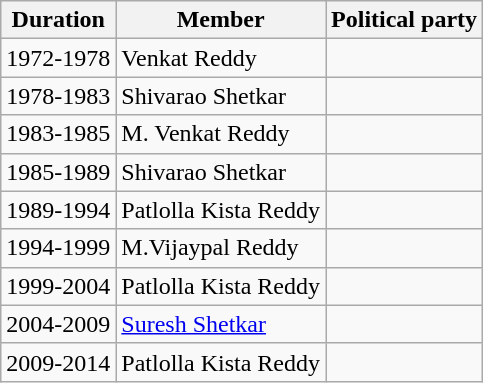<table class="wikitable sortable">
<tr>
<th>Duration</th>
<th>Member</th>
<th colspan="2">Political party</th>
</tr>
<tr>
<td>1972-1978</td>
<td>Venkat Reddy</td>
<td></td>
</tr>
<tr>
<td>1978-1983</td>
<td>Shivarao Shetkar</td>
<td></td>
</tr>
<tr>
<td>1983-1985</td>
<td>M. Venkat Reddy</td>
<td></td>
</tr>
<tr>
<td>1985-1989</td>
<td>Shivarao Shetkar</td>
<td></td>
</tr>
<tr>
<td>1989-1994</td>
<td>Patlolla Kista Reddy</td>
<td></td>
</tr>
<tr>
<td>1994-1999</td>
<td>M.Vijaypal Reddy</td>
<td></td>
</tr>
<tr>
<td>1999-2004</td>
<td>Patlolla Kista Reddy</td>
<td></td>
</tr>
<tr>
<td>2004-2009</td>
<td><a href='#'>Suresh Shetkar</a></td>
<td></td>
</tr>
<tr>
<td>2009-2014</td>
<td>Patlolla Kista Reddy</td>
<td></td>
</tr>
</table>
